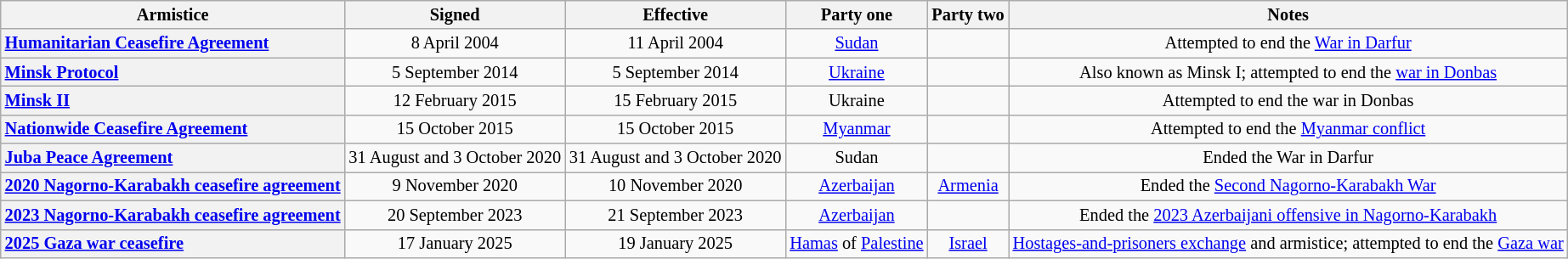<table class="wikitable sortable" style="font-size: 85%; text-align: center; width: auto;">
<tr>
<th>Armistice</th>
<th>Signed</th>
<th>Effective</th>
<th>Party one</th>
<th>Party two</th>
<th>Notes</th>
</tr>
<tr>
<th style="text-align:left;" scope="col"><a href='#'>Humanitarian Ceasefire Agreement</a></th>
<td>8 April 2004</td>
<td>11 April 2004</td>
<td> <a href='#'>Sudan</a></td>
<td></td>
<td>Attempted to end the <a href='#'>War in Darfur</a></td>
</tr>
<tr>
<th style="text-align:left;" scope="col"><a href='#'>Minsk Protocol</a></th>
<td>5 September 2014</td>
<td>5 September 2014</td>
<td> <a href='#'>Ukraine</a></td>
<td></td>
<td>Also known as Minsk I; attempted to end the <a href='#'>war in Donbas</a></td>
</tr>
<tr>
<th style="text-align:left;" scope="col"><a href='#'>Minsk II</a></th>
<td>12 February 2015</td>
<td>15 February 2015</td>
<td> Ukraine</td>
<td></td>
<td>Attempted to end the war in Donbas</td>
</tr>
<tr>
<th style="text-align:left;" scope="col"><a href='#'>Nationwide Ceasefire Agreement</a></th>
<td>15 October 2015</td>
<td>15 October 2015</td>
<td> <a href='#'>Myanmar</a></td>
<td></td>
<td>Attempted to end the <a href='#'>Myanmar conflict</a></td>
</tr>
<tr>
<th style="text-align:left;" scope="col"><a href='#'>Juba Peace Agreement</a></th>
<td>31 August and 3 October 2020</td>
<td>31 August and 3 October 2020</td>
<td> Sudan</td>
<td></td>
<td>Ended the War in Darfur</td>
</tr>
<tr>
<th style="text-align:left;" scope="col"><a href='#'>2020 Nagorno-Karabakh ceasefire agreement</a></th>
<td>9 November 2020</td>
<td>10 November 2020</td>
<td> <a href='#'>Azerbaijan</a></td>
<td> <a href='#'>Armenia</a></td>
<td>Ended the <a href='#'>Second Nagorno-Karabakh War</a></td>
</tr>
<tr>
<th style="text-align:left;" scope="col"><a href='#'>2023 Nagorno-Karabakh ceasefire agreement</a></th>
<td>20 September 2023</td>
<td>21 September 2023</td>
<td> <a href='#'>Azerbaijan</a></td>
<td></td>
<td>Ended the <a href='#'>2023 Azerbaijani offensive in Nagorno-Karabakh</a></td>
</tr>
<tr>
<th style="text-align:left;" scope="col"><a href='#'>2025 Gaza war ceasefire</a></th>
<td>17 January 2025</td>
<td>19 January 2025</td>
<td> <a href='#'>Hamas</a> of <a href='#'>Palestine</a></td>
<td> <a href='#'>Israel</a></td>
<td><a href='#'>Hostages-and-prisoners exchange</a> and armistice; attempted to end the <a href='#'>Gaza war</a></td>
</tr>
</table>
